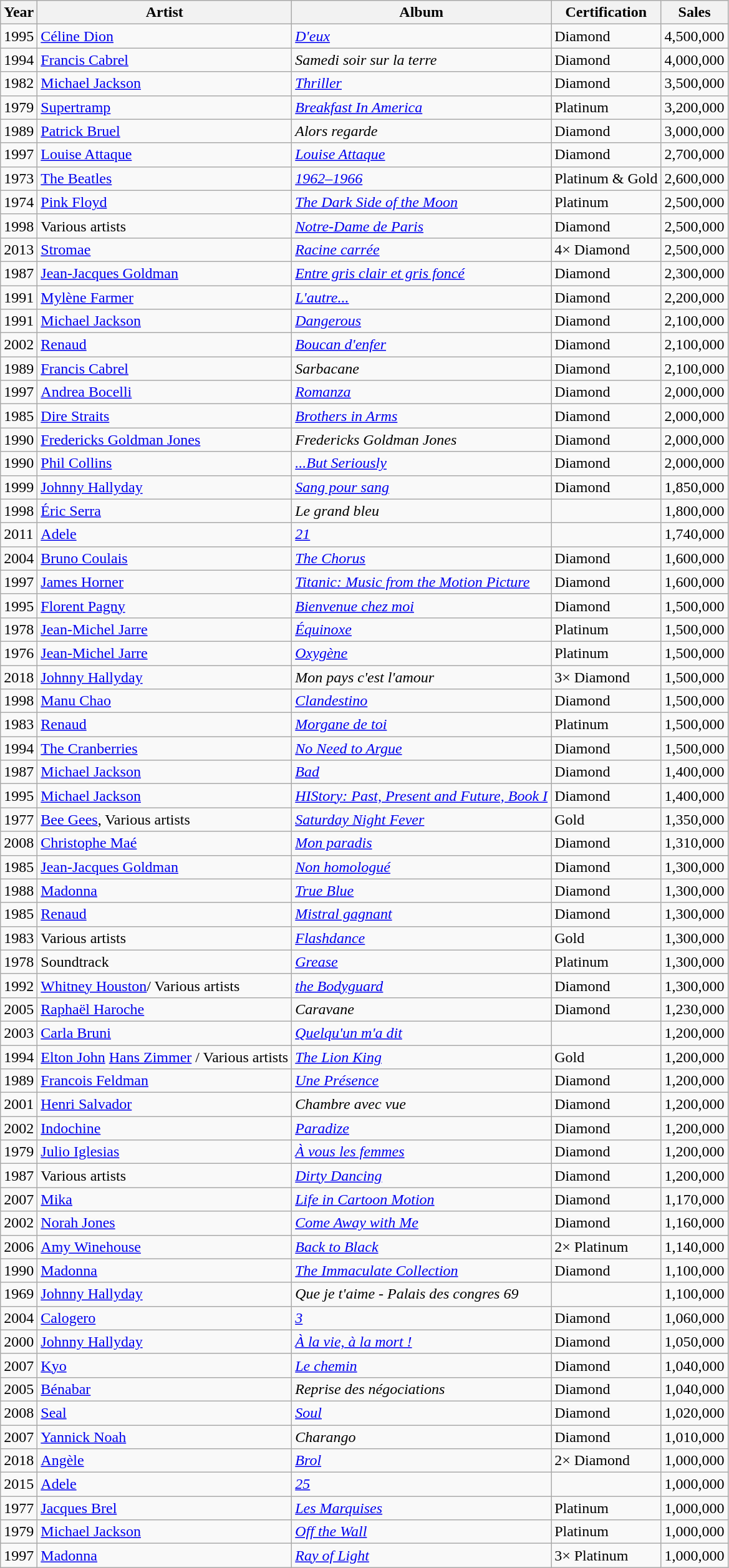<table class="wikitable sortable">
<tr>
<th>Year</th>
<th>Artist</th>
<th>Album</th>
<th>Certification</th>
<th>Sales</th>
</tr>
<tr>
<td>1995</td>
<td><a href='#'>Céline Dion</a></td>
<td><em><a href='#'>D'eux</a></em></td>
<td>Diamond</td>
<td>4,500,000</td>
</tr>
<tr>
<td>1994</td>
<td><a href='#'>Francis Cabrel</a></td>
<td><em>Samedi soir sur la terre</em></td>
<td>Diamond</td>
<td>4,000,000</td>
</tr>
<tr>
<td>1982</td>
<td><a href='#'>Michael Jackson</a></td>
<td><em><a href='#'>Thriller</a></em></td>
<td>Diamond</td>
<td>3,500,000</td>
</tr>
<tr>
<td>1979</td>
<td><a href='#'>Supertramp</a></td>
<td><em><a href='#'>Breakfast In America</a></em></td>
<td>Platinum</td>
<td>3,200,000</td>
</tr>
<tr>
<td>1989</td>
<td><a href='#'>Patrick Bruel</a></td>
<td><em>Alors regarde</em></td>
<td>Diamond</td>
<td>3,000,000</td>
</tr>
<tr>
<td>1997</td>
<td><a href='#'>Louise Attaque</a></td>
<td><em><a href='#'>Louise Attaque</a></em></td>
<td>Diamond</td>
<td>2,700,000</td>
</tr>
<tr>
<td>1973</td>
<td><a href='#'>The Beatles</a></td>
<td><em><a href='#'>1962–1966</a></em></td>
<td>Platinum & Gold</td>
<td>2,600,000</td>
</tr>
<tr>
<td>1974</td>
<td><a href='#'>Pink Floyd</a></td>
<td><em><a href='#'>The Dark Side of the Moon</a></em></td>
<td>Platinum</td>
<td>2,500,000</td>
</tr>
<tr>
<td>1998</td>
<td>Various artists</td>
<td><em><a href='#'>Notre-Dame de Paris</a></em></td>
<td>Diamond</td>
<td>2,500,000</td>
</tr>
<tr>
<td>2013</td>
<td><a href='#'>Stromae</a></td>
<td><em><a href='#'>Racine carrée</a></em></td>
<td>4× Diamond</td>
<td>2,500,000</td>
</tr>
<tr>
<td>1987</td>
<td><a href='#'>Jean-Jacques Goldman</a></td>
<td><em><a href='#'>Entre gris clair et gris foncé</a></em></td>
<td>Diamond</td>
<td>2,300,000</td>
</tr>
<tr>
<td>1991</td>
<td><a href='#'>Mylène Farmer</a></td>
<td><em><a href='#'>L'autre...</a></em></td>
<td>Diamond</td>
<td>2,200,000</td>
</tr>
<tr>
<td>1991</td>
<td><a href='#'>Michael Jackson</a></td>
<td><em><a href='#'>Dangerous</a></em></td>
<td>Diamond</td>
<td>2,100,000</td>
</tr>
<tr>
<td>2002</td>
<td><a href='#'>Renaud</a></td>
<td><em><a href='#'>Boucan d'enfer</a></em></td>
<td>Diamond</td>
<td>2,100,000</td>
</tr>
<tr>
<td>1989</td>
<td><a href='#'>Francis Cabrel</a></td>
<td><em>Sarbacane</em></td>
<td>Diamond</td>
<td>2,100,000</td>
</tr>
<tr>
<td>1997</td>
<td><a href='#'>Andrea Bocelli</a></td>
<td><em><a href='#'>Romanza</a></em></td>
<td>Diamond</td>
<td>2,000,000</td>
</tr>
<tr>
<td>1985</td>
<td><a href='#'>Dire Straits</a></td>
<td><em><a href='#'>Brothers in Arms</a></em></td>
<td>Diamond</td>
<td>2,000,000</td>
</tr>
<tr>
<td>1990</td>
<td><a href='#'>Fredericks Goldman Jones</a></td>
<td><em>Fredericks Goldman Jones</em></td>
<td>Diamond</td>
<td>2,000,000</td>
</tr>
<tr>
<td>1990</td>
<td><a href='#'>Phil Collins</a></td>
<td><em><a href='#'>...But Seriously</a></em></td>
<td>Diamond</td>
<td>2,000,000</td>
</tr>
<tr>
<td>1999</td>
<td><a href='#'>Johnny Hallyday</a></td>
<td><em><a href='#'>Sang pour sang</a></em></td>
<td>Diamond</td>
<td>1,850,000</td>
</tr>
<tr>
<td>1998</td>
<td><a href='#'>Éric Serra</a></td>
<td><em>Le grand bleu</em></td>
<td></td>
<td>1,800,000</td>
</tr>
<tr>
<td>2011</td>
<td><a href='#'>Adele</a></td>
<td><em><a href='#'>21</a></em></td>
<td></td>
<td>1,740,000</td>
</tr>
<tr>
<td>2004</td>
<td><a href='#'>Bruno Coulais</a></td>
<td><em><a href='#'>The Chorus</a></em></td>
<td>Diamond</td>
<td>1,600,000</td>
</tr>
<tr>
<td>1997</td>
<td><a href='#'>James Horner</a></td>
<td><em><a href='#'>Titanic: Music from the Motion Picture</a></em></td>
<td>Diamond</td>
<td>1,600,000</td>
</tr>
<tr>
<td>1995</td>
<td><a href='#'>Florent Pagny</a></td>
<td><em><a href='#'>Bienvenue chez moi</a></em></td>
<td>Diamond</td>
<td>1,500,000</td>
</tr>
<tr>
<td>1978</td>
<td><a href='#'>Jean-Michel Jarre</a></td>
<td><em><a href='#'>Équinoxe</a></em></td>
<td>Platinum</td>
<td>1,500,000</td>
</tr>
<tr>
<td>1976</td>
<td><a href='#'>Jean-Michel Jarre</a></td>
<td><em><a href='#'>Oxygène</a></em></td>
<td>Platinum</td>
<td>1,500,000</td>
</tr>
<tr>
<td>2018</td>
<td><a href='#'>Johnny Hallyday</a></td>
<td><em>Mon pays c'est l'amour</em></td>
<td>3× Diamond</td>
<td>1,500,000</td>
</tr>
<tr>
<td>1998</td>
<td><a href='#'>Manu Chao</a></td>
<td><em><a href='#'>Clandestino</a></em></td>
<td>Diamond</td>
<td>1,500,000</td>
</tr>
<tr>
<td>1983</td>
<td><a href='#'>Renaud</a></td>
<td><em><a href='#'>Morgane de toi</a></em></td>
<td>Platinum</td>
<td>1,500,000</td>
</tr>
<tr>
<td>1994</td>
<td><a href='#'>The Cranberries</a></td>
<td><em><a href='#'>No Need to Argue</a></em></td>
<td>Diamond</td>
<td>1,500,000</td>
</tr>
<tr>
<td>1987</td>
<td><a href='#'>Michael Jackson</a></td>
<td><em><a href='#'>Bad</a></em></td>
<td>Diamond</td>
<td>1,400,000</td>
</tr>
<tr>
<td>1995</td>
<td><a href='#'>Michael Jackson</a></td>
<td><em><a href='#'>HIStory: Past, Present and Future, Book I</a></em></td>
<td>Diamond</td>
<td>1,400,000</td>
</tr>
<tr>
<td>1977</td>
<td><a href='#'>Bee Gees</a>, Various artists</td>
<td><em><a href='#'>Saturday Night Fever</a></em></td>
<td>Gold</td>
<td>1,350,000</td>
</tr>
<tr>
<td>2008</td>
<td><a href='#'>Christophe Maé</a></td>
<td><em><a href='#'>Mon paradis</a></em></td>
<td>Diamond</td>
<td>1,310,000</td>
</tr>
<tr>
<td>1985</td>
<td><a href='#'>Jean-Jacques Goldman</a></td>
<td><em><a href='#'>Non homologué</a></em></td>
<td>Diamond</td>
<td>1,300,000</td>
</tr>
<tr>
<td>1988</td>
<td><a href='#'>Madonna</a></td>
<td><em><a href='#'>True Blue</a></em></td>
<td>Diamond</td>
<td>1,300,000</td>
</tr>
<tr>
<td>1985</td>
<td><a href='#'>Renaud</a></td>
<td><em><a href='#'>Mistral gagnant</a></em></td>
<td>Diamond</td>
<td>1,300,000</td>
</tr>
<tr>
<td>1983</td>
<td>Various artists</td>
<td><em><a href='#'>Flashdance</a></em></td>
<td>Gold</td>
<td>1,300,000</td>
</tr>
<tr>
<td>1978</td>
<td>Soundtrack</td>
<td><em><a href='#'>Grease</a></em></td>
<td>Platinum</td>
<td>1,300,000</td>
</tr>
<tr>
<td>1992</td>
<td><a href='#'>Whitney Houston</a>/ Various artists</td>
<td><em><a href='#'>the Bodyguard</a></em></td>
<td>Diamond</td>
<td>1,300,000</td>
</tr>
<tr>
<td>2005</td>
<td><a href='#'>Raphaël Haroche</a></td>
<td><em>Caravane</em></td>
<td>Diamond</td>
<td>1,230,000</td>
</tr>
<tr>
<td>2003</td>
<td><a href='#'>Carla Bruni</a></td>
<td><em><a href='#'>Quelqu'un m'a dit</a></em></td>
<td></td>
<td>1,200,000</td>
</tr>
<tr>
<td>1994</td>
<td><a href='#'>Elton John</a> <a href='#'>Hans Zimmer</a> / Various artists</td>
<td><em><a href='#'>The Lion King</a></em></td>
<td>Gold</td>
<td>1,200,000</td>
</tr>
<tr>
<td>1989</td>
<td><a href='#'>Francois Feldman</a></td>
<td><em><a href='#'>Une Présence</a></em></td>
<td>Diamond</td>
<td>1,200,000</td>
</tr>
<tr>
<td>2001</td>
<td><a href='#'>Henri Salvador</a></td>
<td><em>Chambre avec vue</em></td>
<td>Diamond</td>
<td>1,200,000</td>
</tr>
<tr>
<td>2002</td>
<td><a href='#'>Indochine</a></td>
<td><em><a href='#'>Paradize</a></em></td>
<td>Diamond</td>
<td>1,200,000</td>
</tr>
<tr>
<td>1979</td>
<td><a href='#'>Julio Iglesias</a></td>
<td><em><a href='#'>À vous les femmes</a></em></td>
<td>Diamond</td>
<td>1,200,000</td>
</tr>
<tr>
<td>1987</td>
<td>Various artists</td>
<td><em><a href='#'>Dirty Dancing</a></em></td>
<td>Diamond</td>
<td>1,200,000</td>
</tr>
<tr>
<td>2007</td>
<td><a href='#'>Mika</a></td>
<td><em><a href='#'>Life in Cartoon Motion</a></em></td>
<td>Diamond</td>
<td>1,170,000</td>
</tr>
<tr>
<td>2002</td>
<td><a href='#'>Norah Jones</a></td>
<td><em><a href='#'>Come Away with Me</a></em></td>
<td>Diamond</td>
<td>1,160,000</td>
</tr>
<tr>
<td>2006</td>
<td><a href='#'>Amy Winehouse</a></td>
<td><em><a href='#'>Back to Black</a></em></td>
<td>2× Platinum</td>
<td>1,140,000</td>
</tr>
<tr>
<td>1990</td>
<td><a href='#'>Madonna</a></td>
<td><em><a href='#'>The Immaculate Collection</a></em></td>
<td>Diamond</td>
<td>1,100,000</td>
</tr>
<tr>
<td>1969</td>
<td><a href='#'>Johnny Hallyday</a></td>
<td><em>Que je t'aime - Palais des congres 69</em></td>
<td></td>
<td>1,100,000</td>
</tr>
<tr>
<td>2004</td>
<td><a href='#'>Calogero</a></td>
<td><em><a href='#'>3</a></em></td>
<td>Diamond</td>
<td>1,060,000</td>
</tr>
<tr>
<td>2000</td>
<td><a href='#'>Johnny Hallyday</a></td>
<td><em><a href='#'>À la vie, à la mort !</a></em></td>
<td>Diamond</td>
<td>1,050,000</td>
</tr>
<tr>
<td>2007</td>
<td><a href='#'>Kyo</a></td>
<td><em><a href='#'>Le chemin</a></em></td>
<td>Diamond</td>
<td>1,040,000</td>
</tr>
<tr>
<td>2005</td>
<td><a href='#'>Bénabar</a></td>
<td><em>Reprise des négociations</em></td>
<td>Diamond</td>
<td>1,040,000</td>
</tr>
<tr>
<td>2008</td>
<td><a href='#'>Seal</a></td>
<td><em><a href='#'>Soul</a></em></td>
<td>Diamond</td>
<td>1,020,000</td>
</tr>
<tr>
<td>2007</td>
<td><a href='#'>Yannick Noah</a></td>
<td><em>Charango</em></td>
<td>Diamond</td>
<td>1,010,000</td>
</tr>
<tr>
<td>2018</td>
<td><a href='#'>Angèle</a></td>
<td><em><a href='#'>Brol</a></em></td>
<td>2× Diamond</td>
<td>1,000,000</td>
</tr>
<tr>
<td>2015</td>
<td><a href='#'>Adele</a></td>
<td><em><a href='#'>25</a></em></td>
<td></td>
<td>1,000,000</td>
</tr>
<tr>
<td>1977</td>
<td><a href='#'>Jacques Brel</a></td>
<td><em><a href='#'>Les Marquises</a></em></td>
<td>Platinum</td>
<td>1,000,000</td>
</tr>
<tr>
<td>1979</td>
<td><a href='#'>Michael Jackson</a></td>
<td><em><a href='#'>Off the Wall</a></em></td>
<td>Platinum</td>
<td>1,000,000</td>
</tr>
<tr>
<td>1997</td>
<td><a href='#'>Madonna</a></td>
<td><em><a href='#'>Ray of Light</a></em></td>
<td>3× Platinum</td>
<td>1,000,000</td>
</tr>
</table>
